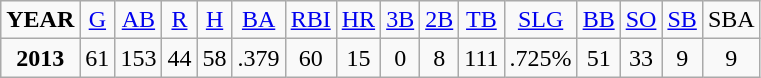<table class="sortable wikitable" style="text-align:center;">
<tr>
<td><strong>YEAR</strong></td>
<td><a href='#'>G</a></td>
<td><a href='#'>AB</a></td>
<td><a href='#'>R</a></td>
<td><a href='#'>H</a></td>
<td><a href='#'>BA</a></td>
<td><a href='#'>RBI</a></td>
<td><a href='#'>HR</a></td>
<td><a href='#'>3B</a></td>
<td><a href='#'>2B</a></td>
<td><a href='#'>TB</a></td>
<td><a href='#'>SLG</a></td>
<td><a href='#'>BB</a></td>
<td><a href='#'>SO</a></td>
<td><a href='#'>SB</a></td>
<td>SBA</td>
</tr>
<tr>
<td><strong>2013</strong></td>
<td>61</td>
<td>153</td>
<td>44</td>
<td>58</td>
<td>.379</td>
<td>60</td>
<td>15</td>
<td>0</td>
<td>8</td>
<td>111</td>
<td>.725%</td>
<td>51</td>
<td>33</td>
<td>9</td>
<td>9</td>
</tr>
</table>
